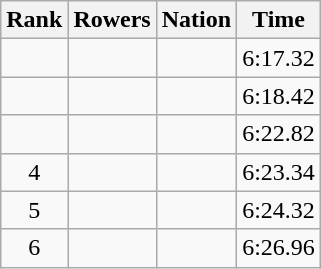<table class="wikitable sortable" style="text-align:center">
<tr>
<th>Rank</th>
<th>Rowers</th>
<th>Nation</th>
<th>Time</th>
</tr>
<tr>
<td></td>
<td align=left data-sort-value="Antonie, Peter"></td>
<td align=left></td>
<td>6:17.32</td>
</tr>
<tr>
<td></td>
<td align=left data-sort-value="Jonke, Arnold"></td>
<td align=left></td>
<td>6:18.42</td>
</tr>
<tr>
<td></td>
<td align=left data-sort-value="Rienks, Nico"></td>
<td align=left></td>
<td>6:22.82</td>
</tr>
<tr>
<td>4</td>
<td align=left data-sort-value="Lutoškin, Roman"></td>
<td align=left></td>
<td>6:23.34</td>
</tr>
<tr>
<td>5</td>
<td align=left data-sort-value="Krzepiński, Andrzej"></td>
<td align=left></td>
<td>6:24.32</td>
</tr>
<tr>
<td>6</td>
<td align=left data-sort-value="Álvarez, Miguel"></td>
<td align=left></td>
<td>6:26.96</td>
</tr>
</table>
